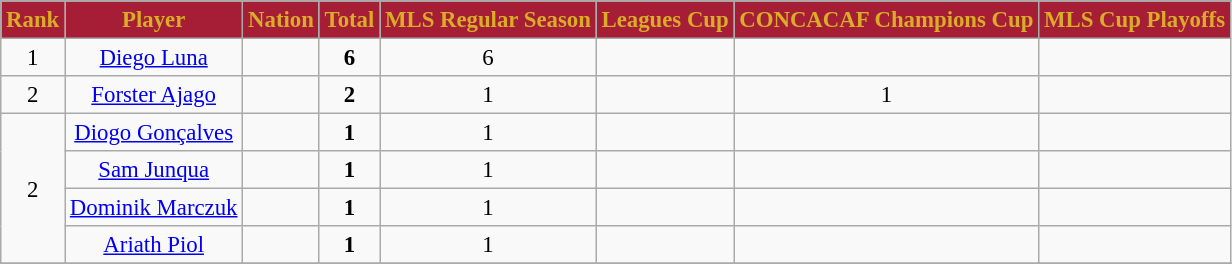<table class="wikitable" style="font-size: 95%; text-align: center;">
<tr>
</tr>
<tr>
<th style="background:#A51E36; color:#DAAC27; text-align:center;">Rank</th>
<th style="background:#A51E36; color:#DAAC27; text-align:center;">Player</th>
<th style="background:#A51E36; color:#DAAC27; text-align:center;">Nation</th>
<th style="background:#A51E36; color:#DAAC27; text-align:center;">Total</th>
<th style="background:#A51E36; color:#DAAC27; text-align:center;">MLS Regular Season</th>
<th style="background:#A51E36; color:#DAAC27; text-align:center;">Leagues Cup</th>
<th style="background:#A51E36; color:#DAAC27; text-align:center;">CONCACAF Champions Cup</th>
<th style="background:#A51E36; color:#DAAC27; text-align:center;">MLS Cup Playoffs</th>
</tr>
<tr>
<td rowspan="1">1</td>
<td><a href='#'>Diego Luna</a></td>
<td></td>
<td><strong>6</strong></td>
<td>6</td>
<td></td>
<td></td>
<td></td>
</tr>
<tr>
<td rowspan="1">2</td>
<td><a href='#'>Forster Ajago</a></td>
<td></td>
<td><strong>2</strong></td>
<td>1</td>
<td></td>
<td>1</td>
<td></td>
</tr>
<tr>
<td rowspan="4">2</td>
<td><a href='#'>Diogo Gonçalves</a></td>
<td></td>
<td><strong>1</strong></td>
<td>1</td>
<td></td>
<td></td>
<td></td>
</tr>
<tr>
<td><a href='#'>Sam Junqua</a></td>
<td></td>
<td><strong>1</strong></td>
<td>1</td>
<td></td>
<td></td>
<td></td>
</tr>
<tr>
<td><a href='#'>Dominik Marczuk</a></td>
<td></td>
<td><strong>1</strong></td>
<td>1</td>
<td></td>
<td></td>
<td></td>
</tr>
<tr>
<td><a href='#'>Ariath Piol</a></td>
<td></td>
<td><strong>1</strong></td>
<td>1</td>
<td></td>
<td></td>
<td></td>
</tr>
<tr>
</tr>
</table>
